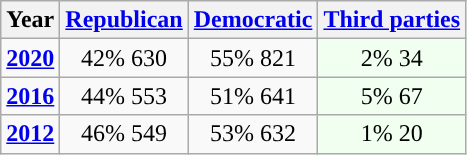<table class="wikitable">
<tr>
<th>Year</th>
<th><a href='#'>Republican</a></th>
<th><a href='#'>Democratic</a></th>
<th><a href='#'>Third parties</a></th>
</tr>
<tr>
<td style="text-align:center; "><strong><a href='#'>2020</a></strong></td>
<td style="text-align:center; ">42% 630</td>
<td style="text-align:center; ">55% 821</td>
<td style="text-align:center; background-color:honeyDew;">2% 34</td>
</tr>
<tr>
<td style="text-align:center; "><strong><a href='#'>2016</a></strong></td>
<td style="text-align:center; ">44% 553</td>
<td style="text-align:center; ">51% 641</td>
<td style="text-align:center; background-color:honeyDew;">5% 67</td>
</tr>
<tr>
<td style="text-align:center; "><strong><a href='#'>2012</a></strong></td>
<td style="text-align:center; ">46% 549</td>
<td style="text-align:center; ">53% 632</td>
<td style="text-align:center; background-color:honeyDew;">1% 20</td>
</tr>
</table>
